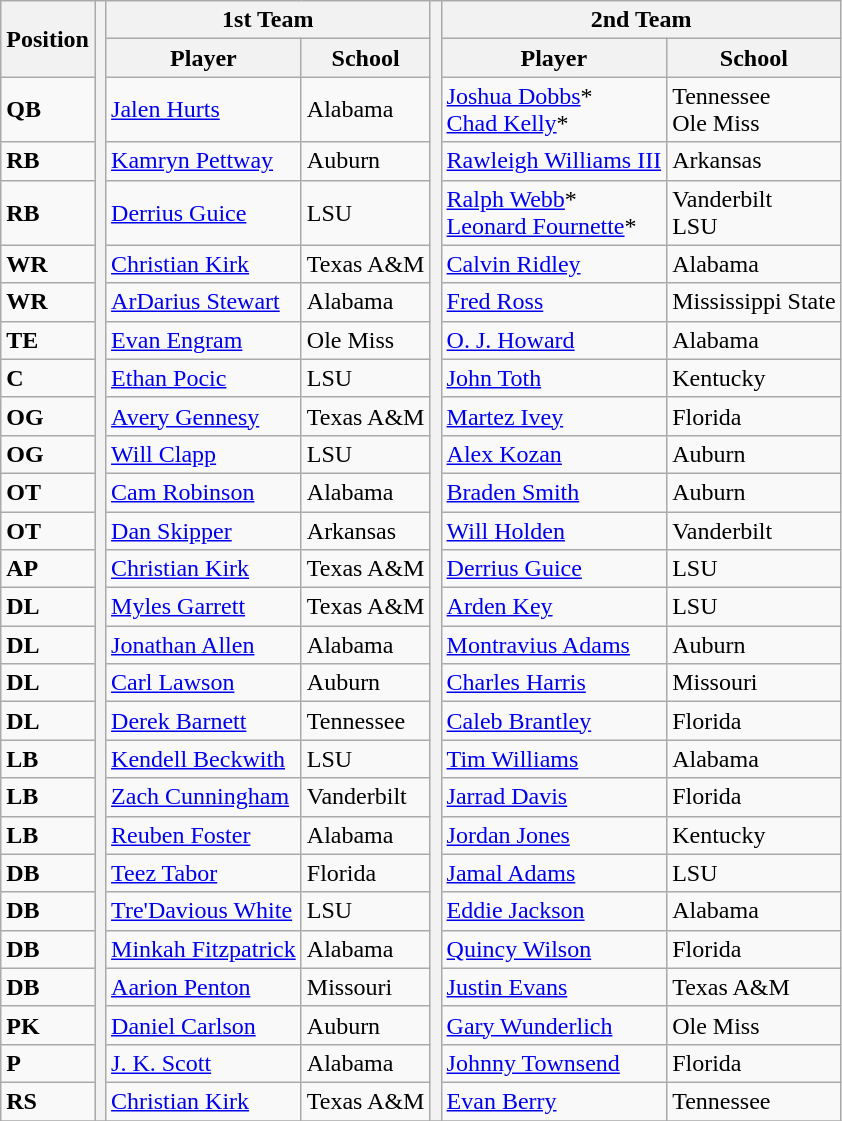<table class="wikitable" border="1">
<tr>
<th rowspan="2">Position</th>
<th rowspan="28"></th>
<th colspan="2">1st Team</th>
<th rowspan="28"></th>
<th colspan="2">2nd Team</th>
</tr>
<tr>
<th>Player</th>
<th>School</th>
<th>Player</th>
<th>School</th>
</tr>
<tr>
<td><strong>QB</strong></td>
<td><a href='#'>Jalen Hurts</a></td>
<td>Alabama</td>
<td><a href='#'>Joshua Dobbs</a>*<br><a href='#'>Chad Kelly</a>*</td>
<td>Tennessee<br>Ole Miss</td>
</tr>
<tr>
<td><strong>RB</strong></td>
<td><a href='#'>Kamryn Pettway</a></td>
<td>Auburn</td>
<td><a href='#'>Rawleigh Williams III</a></td>
<td>Arkansas</td>
</tr>
<tr>
<td><strong>RB</strong></td>
<td><a href='#'>Derrius Guice</a></td>
<td>LSU</td>
<td><a href='#'>Ralph Webb</a>*<br><a href='#'>Leonard Fournette</a>*</td>
<td>Vanderbilt<br>LSU</td>
</tr>
<tr>
<td><strong>WR</strong></td>
<td><a href='#'>Christian Kirk</a></td>
<td>Texas A&M</td>
<td><a href='#'>Calvin Ridley</a></td>
<td>Alabama</td>
</tr>
<tr>
<td><strong>WR</strong></td>
<td><a href='#'>ArDarius Stewart</a></td>
<td>Alabama</td>
<td><a href='#'>Fred Ross</a></td>
<td>Mississippi State</td>
</tr>
<tr>
<td><strong>TE</strong></td>
<td><a href='#'>Evan Engram</a></td>
<td>Ole Miss</td>
<td><a href='#'>O. J. Howard</a></td>
<td>Alabama</td>
</tr>
<tr>
<td><strong>C</strong></td>
<td><a href='#'>Ethan Pocic</a></td>
<td>LSU</td>
<td><a href='#'>John Toth</a></td>
<td>Kentucky</td>
</tr>
<tr>
<td><strong>OG</strong></td>
<td><a href='#'>Avery Gennesy</a></td>
<td>Texas A&M</td>
<td><a href='#'>Martez Ivey</a></td>
<td>Florida</td>
</tr>
<tr>
<td><strong>OG</strong></td>
<td><a href='#'>Will Clapp</a></td>
<td>LSU</td>
<td><a href='#'>Alex Kozan</a></td>
<td>Auburn</td>
</tr>
<tr>
<td><strong>OT</strong></td>
<td><a href='#'>Cam Robinson</a></td>
<td>Alabama</td>
<td><a href='#'>Braden Smith</a></td>
<td>Auburn</td>
</tr>
<tr>
<td><strong>OT</strong></td>
<td><a href='#'>Dan Skipper</a></td>
<td>Arkansas</td>
<td><a href='#'>Will Holden</a></td>
<td>Vanderbilt</td>
</tr>
<tr>
<td><strong>AP</strong></td>
<td><a href='#'>Christian Kirk</a></td>
<td>Texas A&M</td>
<td><a href='#'>Derrius Guice</a></td>
<td>LSU</td>
</tr>
<tr>
<td><strong>DL</strong></td>
<td><a href='#'>Myles Garrett</a></td>
<td>Texas A&M</td>
<td><a href='#'>Arden Key</a></td>
<td>LSU</td>
</tr>
<tr>
<td><strong>DL</strong></td>
<td><a href='#'>Jonathan Allen</a></td>
<td>Alabama</td>
<td><a href='#'>Montravius Adams</a></td>
<td>Auburn</td>
</tr>
<tr>
<td><strong>DL</strong></td>
<td><a href='#'>Carl Lawson</a></td>
<td>Auburn</td>
<td><a href='#'>Charles Harris</a></td>
<td>Missouri</td>
</tr>
<tr>
<td><strong>DL</strong></td>
<td><a href='#'>Derek Barnett</a></td>
<td>Tennessee</td>
<td><a href='#'>Caleb Brantley</a></td>
<td>Florida</td>
</tr>
<tr>
<td><strong>LB</strong></td>
<td><a href='#'>Kendell Beckwith</a></td>
<td>LSU</td>
<td><a href='#'>Tim Williams</a></td>
<td>Alabama</td>
</tr>
<tr>
<td><strong>LB</strong></td>
<td><a href='#'>Zach Cunningham</a></td>
<td>Vanderbilt</td>
<td><a href='#'>Jarrad Davis</a></td>
<td>Florida</td>
</tr>
<tr>
<td><strong>LB</strong></td>
<td><a href='#'>Reuben Foster</a></td>
<td>Alabama</td>
<td><a href='#'>Jordan Jones</a></td>
<td>Kentucky</td>
</tr>
<tr>
<td><strong>DB</strong></td>
<td><a href='#'>Teez Tabor</a></td>
<td>Florida</td>
<td><a href='#'>Jamal Adams</a></td>
<td>LSU</td>
</tr>
<tr>
<td><strong>DB</strong></td>
<td><a href='#'>Tre'Davious White</a></td>
<td>LSU</td>
<td><a href='#'>Eddie Jackson</a></td>
<td>Alabama</td>
</tr>
<tr>
<td><strong>DB</strong></td>
<td><a href='#'>Minkah Fitzpatrick</a></td>
<td>Alabama</td>
<td><a href='#'>Quincy Wilson</a></td>
<td>Florida</td>
</tr>
<tr>
<td><strong>DB</strong></td>
<td><a href='#'>Aarion Penton</a></td>
<td>Missouri</td>
<td><a href='#'>Justin Evans</a></td>
<td>Texas A&M</td>
</tr>
<tr>
<td><strong>PK</strong></td>
<td><a href='#'>Daniel Carlson</a></td>
<td>Auburn</td>
<td><a href='#'>Gary Wunderlich</a></td>
<td>Ole Miss</td>
</tr>
<tr>
<td><strong>P</strong></td>
<td><a href='#'>J. K. Scott</a></td>
<td>Alabama</td>
<td><a href='#'>Johnny Townsend</a></td>
<td>Florida</td>
</tr>
<tr>
<td><strong>RS</strong></td>
<td><a href='#'>Christian Kirk</a></td>
<td>Texas A&M</td>
<td><a href='#'>Evan Berry</a></td>
<td>Tennessee</td>
</tr>
<tr>
</tr>
</table>
